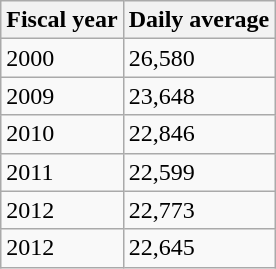<table class="wikitable">
<tr>
<th>Fiscal year</th>
<th>Daily average</th>
</tr>
<tr>
<td>2000</td>
<td>26,580</td>
</tr>
<tr>
<td>2009</td>
<td>23,648</td>
</tr>
<tr>
<td>2010</td>
<td>22,846</td>
</tr>
<tr>
<td>2011</td>
<td>22,599</td>
</tr>
<tr>
<td>2012</td>
<td>22,773</td>
</tr>
<tr>
<td>2012</td>
<td>22,645</td>
</tr>
</table>
